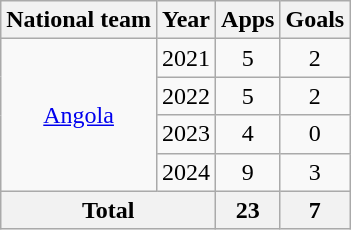<table class="wikitable" style="text-align:center">
<tr>
<th>National team</th>
<th>Year</th>
<th>Apps</th>
<th>Goals</th>
</tr>
<tr>
<td rowspan="4"><a href='#'>Angola</a></td>
<td>2021</td>
<td>5</td>
<td>2</td>
</tr>
<tr>
<td>2022</td>
<td>5</td>
<td>2</td>
</tr>
<tr>
<td>2023</td>
<td>4</td>
<td>0</td>
</tr>
<tr>
<td>2024</td>
<td>9</td>
<td>3</td>
</tr>
<tr>
<th colspan="2">Total</th>
<th>23</th>
<th>7</th>
</tr>
</table>
